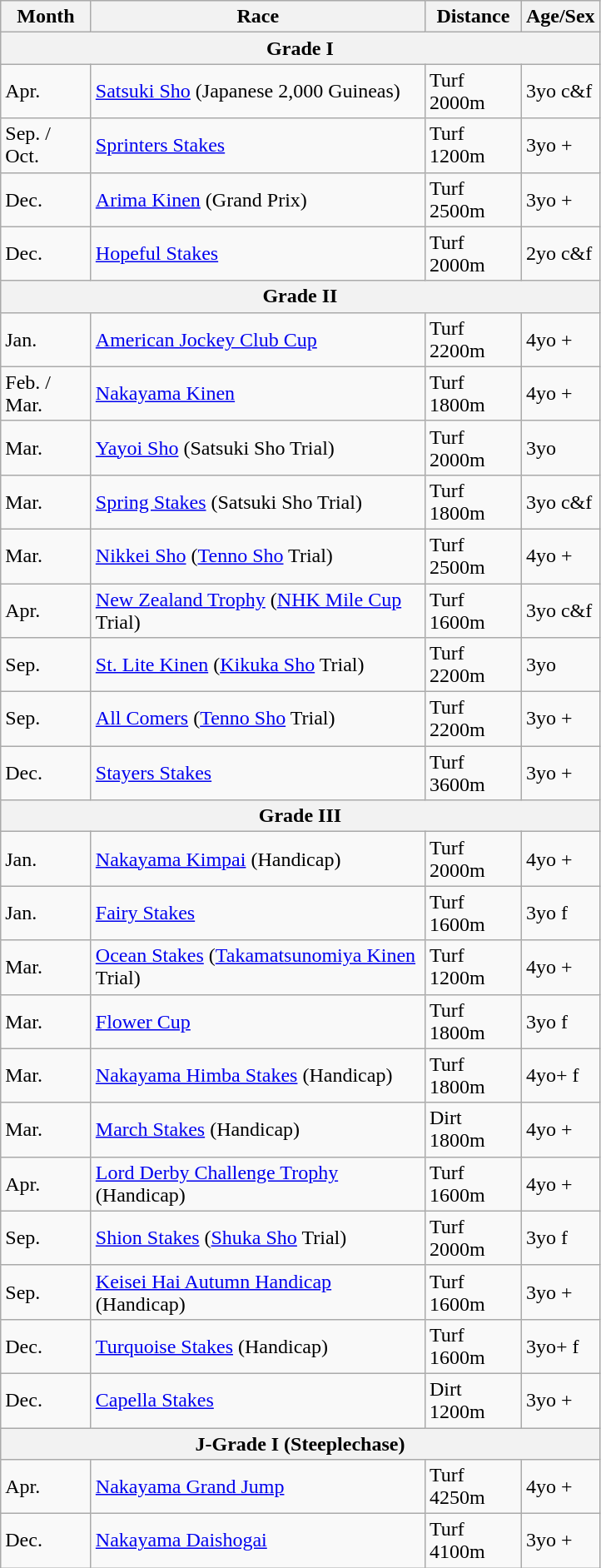<table class=wikitable>
<tr>
<th style="width:65px"><strong>Month</strong></th>
<th style="width:260px"><strong>Race</strong></th>
<th style="width:70px"><strong>Distance</strong></th>
<th><strong>Age/Sex</strong></th>
</tr>
<tr>
<th colspan="4">Grade I</th>
</tr>
<tr>
<td>Apr.</td>
<td><a href='#'>Satsuki Sho</a> (Japanese 2,000 Guineas)</td>
<td>Turf 2000m</td>
<td>3yo c&f</td>
</tr>
<tr>
<td>Sep. / Oct.</td>
<td><a href='#'>Sprinters Stakes</a></td>
<td>Turf 1200m</td>
<td>3yo +</td>
</tr>
<tr>
<td>Dec.</td>
<td><a href='#'>Arima Kinen</a> (Grand Prix)</td>
<td>Turf 2500m</td>
<td>3yo +</td>
</tr>
<tr>
<td>Dec.</td>
<td><a href='#'>Hopeful Stakes</a></td>
<td>Turf 2000m</td>
<td>2yo c&f</td>
</tr>
<tr>
<th colspan="4">Grade II</th>
</tr>
<tr>
<td>Jan.</td>
<td><a href='#'>American Jockey Club Cup</a></td>
<td>Turf 2200m</td>
<td>4yo +</td>
</tr>
<tr>
<td>Feb. / Mar.</td>
<td><a href='#'>Nakayama Kinen</a></td>
<td>Turf 1800m</td>
<td>4yo +</td>
</tr>
<tr>
<td>Mar.</td>
<td><a href='#'>Yayoi Sho</a> (Satsuki Sho Trial)</td>
<td>Turf 2000m</td>
<td>3yo</td>
</tr>
<tr>
<td>Mar.</td>
<td><a href='#'>Spring Stakes</a> (Satsuki Sho Trial)</td>
<td>Turf 1800m</td>
<td>3yo c&f</td>
</tr>
<tr>
<td>Mar.</td>
<td><a href='#'>Nikkei Sho</a> (<a href='#'>Tenno Sho</a> Trial)</td>
<td>Turf 2500m</td>
<td>4yo +</td>
</tr>
<tr>
<td>Apr.</td>
<td><a href='#'>New Zealand Trophy</a> (<a href='#'>NHK Mile Cup</a> Trial)</td>
<td>Turf 1600m</td>
<td>3yo c&f</td>
</tr>
<tr>
<td>Sep.</td>
<td><a href='#'>St. Lite Kinen</a> (<a href='#'>Kikuka Sho</a> Trial)</td>
<td>Turf 2200m</td>
<td>3yo</td>
</tr>
<tr>
<td>Sep.</td>
<td><a href='#'>All Comers</a> (<a href='#'>Tenno Sho</a> Trial)</td>
<td>Turf 2200m</td>
<td>3yo +</td>
</tr>
<tr>
<td>Dec.</td>
<td><a href='#'>Stayers Stakes</a></td>
<td>Turf 3600m</td>
<td>3yo +</td>
</tr>
<tr>
<th colspan="4">Grade III</th>
</tr>
<tr>
<td>Jan.</td>
<td><a href='#'>Nakayama Kimpai</a> (Handicap)</td>
<td>Turf 2000m</td>
<td>4yo +</td>
</tr>
<tr>
<td>Jan.</td>
<td><a href='#'>Fairy Stakes</a></td>
<td>Turf 1600m</td>
<td>3yo f</td>
</tr>
<tr>
<td>Mar.</td>
<td><a href='#'>Ocean Stakes</a> (<a href='#'>Takamatsunomiya Kinen</a> Trial)</td>
<td>Turf 1200m</td>
<td>4yo +</td>
</tr>
<tr>
<td>Mar.</td>
<td><a href='#'>Flower Cup</a></td>
<td>Turf 1800m</td>
<td>3yo f</td>
</tr>
<tr>
<td>Mar.</td>
<td><a href='#'>Nakayama Himba Stakes</a> (Handicap)</td>
<td>Turf 1800m</td>
<td>4yo+ f</td>
</tr>
<tr>
<td>Mar.</td>
<td><a href='#'>March Stakes</a> (Handicap)</td>
<td>Dirt 1800m</td>
<td>4yo +</td>
</tr>
<tr>
<td>Apr.</td>
<td><a href='#'>Lord Derby Challenge Trophy</a> (Handicap)</td>
<td>Turf 1600m</td>
<td>4yo +</td>
</tr>
<tr>
<td>Sep.</td>
<td><a href='#'>Shion Stakes</a> (<a href='#'>Shuka Sho</a> Trial)</td>
<td>Turf 2000m</td>
<td>3yo f</td>
</tr>
<tr>
<td>Sep.</td>
<td><a href='#'>Keisei Hai Autumn Handicap</a> (Handicap)</td>
<td>Turf 1600m</td>
<td>3yo +</td>
</tr>
<tr>
<td>Dec.</td>
<td><a href='#'>Turquoise Stakes</a> (Handicap)</td>
<td>Turf 1600m</td>
<td>3yo+ f</td>
</tr>
<tr>
<td>Dec.</td>
<td><a href='#'>Capella Stakes</a></td>
<td>Dirt 1200m</td>
<td>3yo +</td>
</tr>
<tr>
<th colspan="4">J-Grade I (Steeplechase)</th>
</tr>
<tr>
<td>Apr.</td>
<td><a href='#'>Nakayama Grand Jump</a></td>
<td>Turf 4250m</td>
<td>4yo +</td>
</tr>
<tr>
<td>Dec.</td>
<td><a href='#'>Nakayama Daishogai</a></td>
<td>Turf 4100m</td>
<td>3yo +</td>
</tr>
</table>
